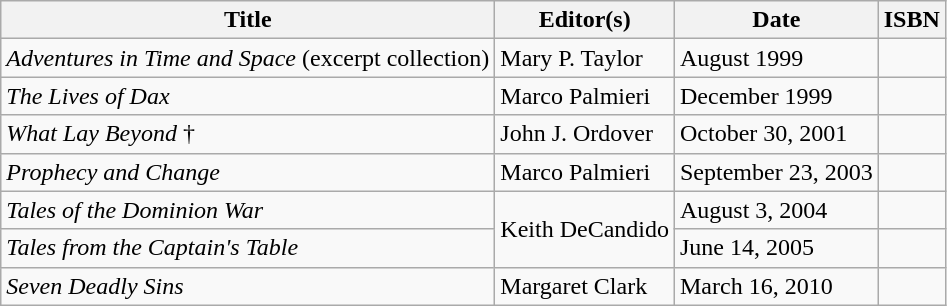<table class="wikitable">
<tr>
<th>Title</th>
<th>Editor(s)</th>
<th>Date</th>
<th>ISBN</th>
</tr>
<tr>
<td><em>Adventures in Time and Space</em> (excerpt collection)</td>
<td>Mary P. Taylor</td>
<td>August 1999</td>
<td></td>
</tr>
<tr>
<td><em>The Lives of Dax</em></td>
<td>Marco Palmieri</td>
<td>December 1999</td>
<td></td>
</tr>
<tr>
<td><em>What Lay Beyond</em> †</td>
<td>John J. Ordover</td>
<td>October 30, 2001</td>
<td></td>
</tr>
<tr>
<td><em>Prophecy and Change</em></td>
<td>Marco Palmieri</td>
<td>September 23, 2003</td>
<td></td>
</tr>
<tr>
<td><em>Tales of the Dominion War</em></td>
<td rowspan="2">Keith DeCandido</td>
<td>August 3, 2004</td>
<td></td>
</tr>
<tr>
<td><em>Tales from the Captain's Table</em></td>
<td>June 14, 2005</td>
<td></td>
</tr>
<tr>
<td><em>Seven Deadly Sins</em></td>
<td>Margaret Clark</td>
<td>March 16, 2010</td>
<td></td>
</tr>
</table>
